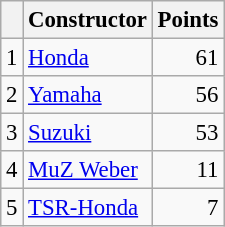<table class="wikitable" style="font-size: 95%;">
<tr>
<th></th>
<th>Constructor</th>
<th>Points</th>
</tr>
<tr>
<td align=center>1</td>
<td> <a href='#'>Honda</a></td>
<td align=right>61</td>
</tr>
<tr>
<td align=center>2</td>
<td> <a href='#'>Yamaha</a></td>
<td align=right>56</td>
</tr>
<tr>
<td align=center>3</td>
<td> <a href='#'>Suzuki</a></td>
<td align=right>53</td>
</tr>
<tr>
<td align=center>4</td>
<td> <a href='#'>MuZ Weber</a></td>
<td align=right>11</td>
</tr>
<tr>
<td align=center>5</td>
<td> <a href='#'>TSR-Honda</a></td>
<td align=right>7</td>
</tr>
</table>
